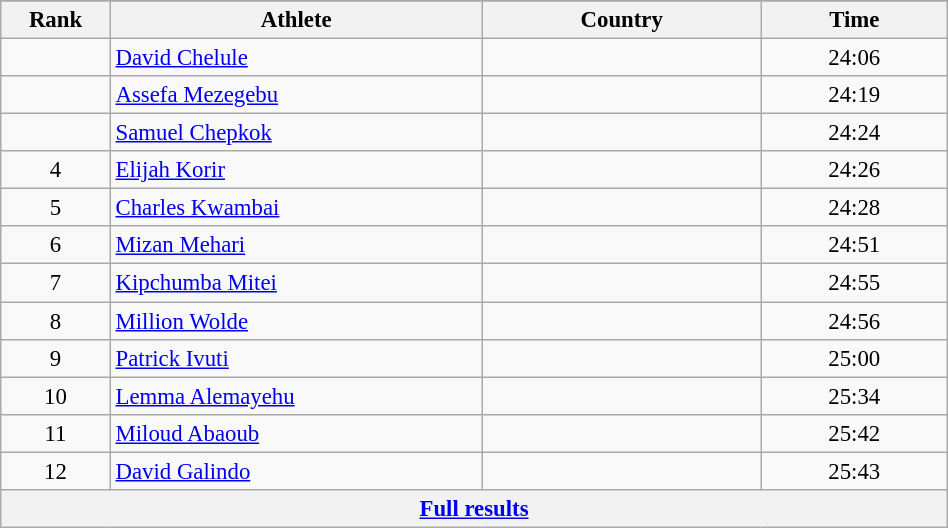<table class="wikitable sortable" style=" text-align:center; font-size:95%;" width="50%">
<tr>
</tr>
<tr>
<th width=5%>Rank</th>
<th width=20%>Athlete</th>
<th width=15%>Country</th>
<th width=10%>Time</th>
</tr>
<tr>
<td align=center></td>
<td align=left><a href='#'>David Chelule</a></td>
<td align=left></td>
<td>24:06</td>
</tr>
<tr>
<td align=center></td>
<td align=left><a href='#'>Assefa Mezegebu</a></td>
<td align=left></td>
<td>24:19</td>
</tr>
<tr>
<td align=center></td>
<td align=left><a href='#'>Samuel Chepkok</a></td>
<td align=left></td>
<td>24:24</td>
</tr>
<tr>
<td align=center>4</td>
<td align=left><a href='#'>Elijah Korir</a></td>
<td align=left></td>
<td>24:26</td>
</tr>
<tr>
<td align=center>5</td>
<td align=left><a href='#'>Charles Kwambai</a></td>
<td align=left></td>
<td>24:28</td>
</tr>
<tr>
<td align=center>6</td>
<td align=left><a href='#'>Mizan Mehari</a></td>
<td align=left></td>
<td>24:51</td>
</tr>
<tr>
<td align=center>7</td>
<td align=left><a href='#'>Kipchumba Mitei</a></td>
<td align=left></td>
<td>24:55</td>
</tr>
<tr>
<td align=center>8</td>
<td align=left><a href='#'>Million Wolde</a></td>
<td align=left></td>
<td>24:56</td>
</tr>
<tr>
<td align=center>9</td>
<td align=left><a href='#'>Patrick Ivuti</a></td>
<td align=left></td>
<td>25:00</td>
</tr>
<tr>
<td align=center>10</td>
<td align=left><a href='#'>Lemma Alemayehu</a></td>
<td align=left></td>
<td>25:34</td>
</tr>
<tr>
<td align=center>11</td>
<td align=left><a href='#'>Miloud Abaoub</a></td>
<td align=left></td>
<td>25:42</td>
</tr>
<tr>
<td align=center>12</td>
<td align=left><a href='#'>David Galindo</a></td>
<td align=left></td>
<td>25:43</td>
</tr>
<tr class="sortbottom">
<th colspan=4 align=center><a href='#'>Full results</a></th>
</tr>
</table>
